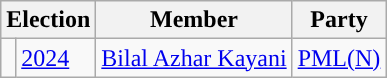<table class="wikitable">
<tr>
<th colspan="2">Election</th>
<th>Member</th>
<th>Party</th>
</tr>
<tr>
<td style="background-color: "></td>
<td><a href='#'>2024</a></td>
<td><a href='#'>Bilal Azhar Kayani</a></td>
<td><a href='#'>PML(N)</a></td>
</tr>
</table>
